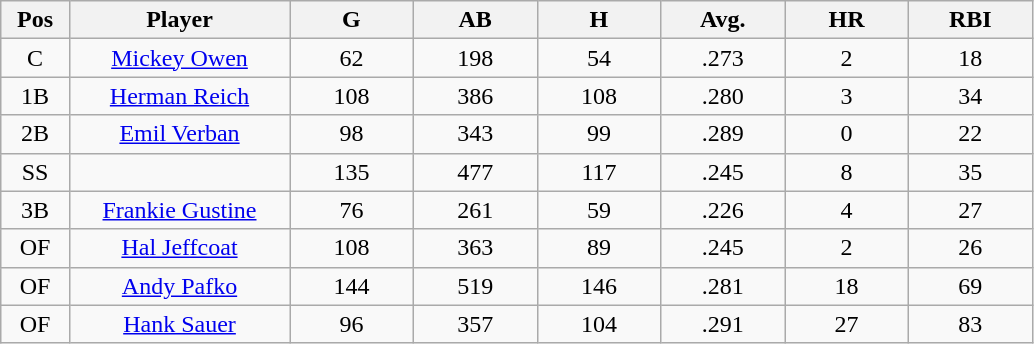<table class="wikitable sortable" style="text-align:center;">
<tr>
<th bgcolor="#DDDDFF" width="5%">Pos</th>
<th bgcolor="#DDDDFF" width="16%">Player</th>
<th bgcolor="#DDDDFF" width="9%">G</th>
<th bgcolor="#DDDDFF" width="9%">AB</th>
<th bgcolor="#DDDDFF" width="9%">H</th>
<th bgcolor="#DDDDFF" width="9%">Avg.</th>
<th bgcolor="#DDDDFF" width="9%">HR</th>
<th bgcolor="#DDDDFF" width="9%">RBI</th>
</tr>
<tr align="center">
<td>C</td>
<td><a href='#'>Mickey Owen</a></td>
<td>62</td>
<td>198</td>
<td>54</td>
<td>.273</td>
<td>2</td>
<td>18</td>
</tr>
<tr align=center>
<td>1B</td>
<td><a href='#'>Herman Reich</a></td>
<td>108</td>
<td>386</td>
<td>108</td>
<td>.280</td>
<td>3</td>
<td>34</td>
</tr>
<tr align=center>
<td>2B</td>
<td><a href='#'>Emil Verban</a></td>
<td>98</td>
<td>343</td>
<td>99</td>
<td>.289</td>
<td>0</td>
<td>22</td>
</tr>
<tr align=center>
<td>SS</td>
<td></td>
<td>135</td>
<td>477</td>
<td>117</td>
<td>.245</td>
<td>8</td>
<td>35</td>
</tr>
<tr align="center">
<td>3B</td>
<td><a href='#'>Frankie Gustine</a></td>
<td>76</td>
<td>261</td>
<td>59</td>
<td>.226</td>
<td>4</td>
<td>27</td>
</tr>
<tr align=center>
<td>OF</td>
<td><a href='#'>Hal Jeffcoat</a></td>
<td>108</td>
<td>363</td>
<td>89</td>
<td>.245</td>
<td>2</td>
<td>26</td>
</tr>
<tr align=center>
<td>OF</td>
<td><a href='#'>Andy Pafko</a></td>
<td>144</td>
<td>519</td>
<td>146</td>
<td>.281</td>
<td>18</td>
<td>69</td>
</tr>
<tr align=center>
<td>OF</td>
<td><a href='#'>Hank Sauer</a></td>
<td>96</td>
<td>357</td>
<td>104</td>
<td>.291</td>
<td>27</td>
<td>83</td>
</tr>
</table>
